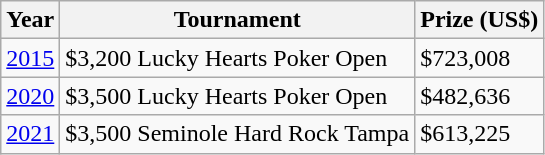<table class="wikitable">
<tr>
<th>Year</th>
<th>Tournament</th>
<th>Prize (US$)</th>
</tr>
<tr>
<td><a href='#'>2015</a></td>
<td>$3,200 Lucky Hearts Poker Open</td>
<td>$723,008</td>
</tr>
<tr>
<td><a href='#'>2020</a></td>
<td>$3,500 Lucky Hearts Poker Open</td>
<td>$482,636</td>
</tr>
<tr>
<td><a href='#'>2021</a></td>
<td>$3,500 Seminole Hard Rock Tampa</td>
<td>$613,225</td>
</tr>
</table>
